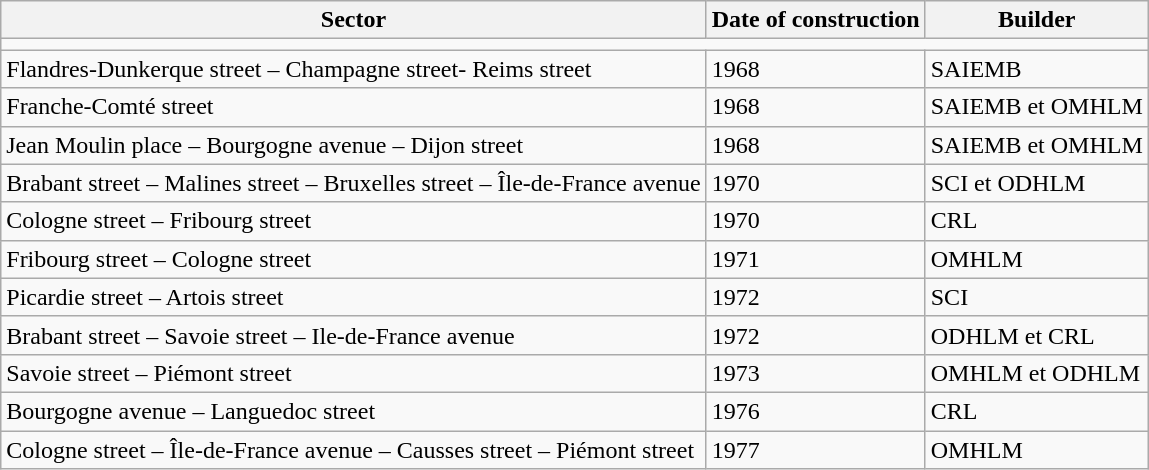<table class="wikitable">
<tr>
<th>Sector</th>
<th>Date of construction</th>
<th>Builder</th>
</tr>
<tr>
<td colspan="3"></td>
</tr>
<tr>
<td>Flandres-Dunkerque street – Champagne street- Reims street</td>
<td>1968</td>
<td>SAIEMB</td>
</tr>
<tr>
<td>Franche-Comté street</td>
<td>1968</td>
<td>SAIEMB et OMHLM</td>
</tr>
<tr>
<td>Jean Moulin place –  Bourgogne avenue – Dijon street</td>
<td>1968</td>
<td>SAIEMB et OMHLM</td>
</tr>
<tr>
<td>Brabant street – Malines street – Bruxelles street – Île-de-France avenue</td>
<td>1970</td>
<td>SCI et ODHLM</td>
</tr>
<tr>
<td>Cologne street – Fribourg street</td>
<td>1970</td>
<td>CRL</td>
</tr>
<tr>
<td>Fribourg street – Cologne street</td>
<td>1971</td>
<td>OMHLM</td>
</tr>
<tr>
<td>Picardie street – Artois street</td>
<td>1972</td>
<td>SCI</td>
</tr>
<tr>
<td>Brabant street – Savoie street –   Ile-de-France avenue</td>
<td>1972</td>
<td>ODHLM et CRL</td>
</tr>
<tr>
<td>Savoie street – Piémont street</td>
<td>1973</td>
<td>OMHLM et ODHLM</td>
</tr>
<tr>
<td>Bourgogne avenue – Languedoc street</td>
<td>1976</td>
<td>CRL</td>
</tr>
<tr>
<td>Cologne street –  Île-de-France avenue – Causses street – Piémont street</td>
<td>1977</td>
<td>OMHLM</td>
</tr>
</table>
